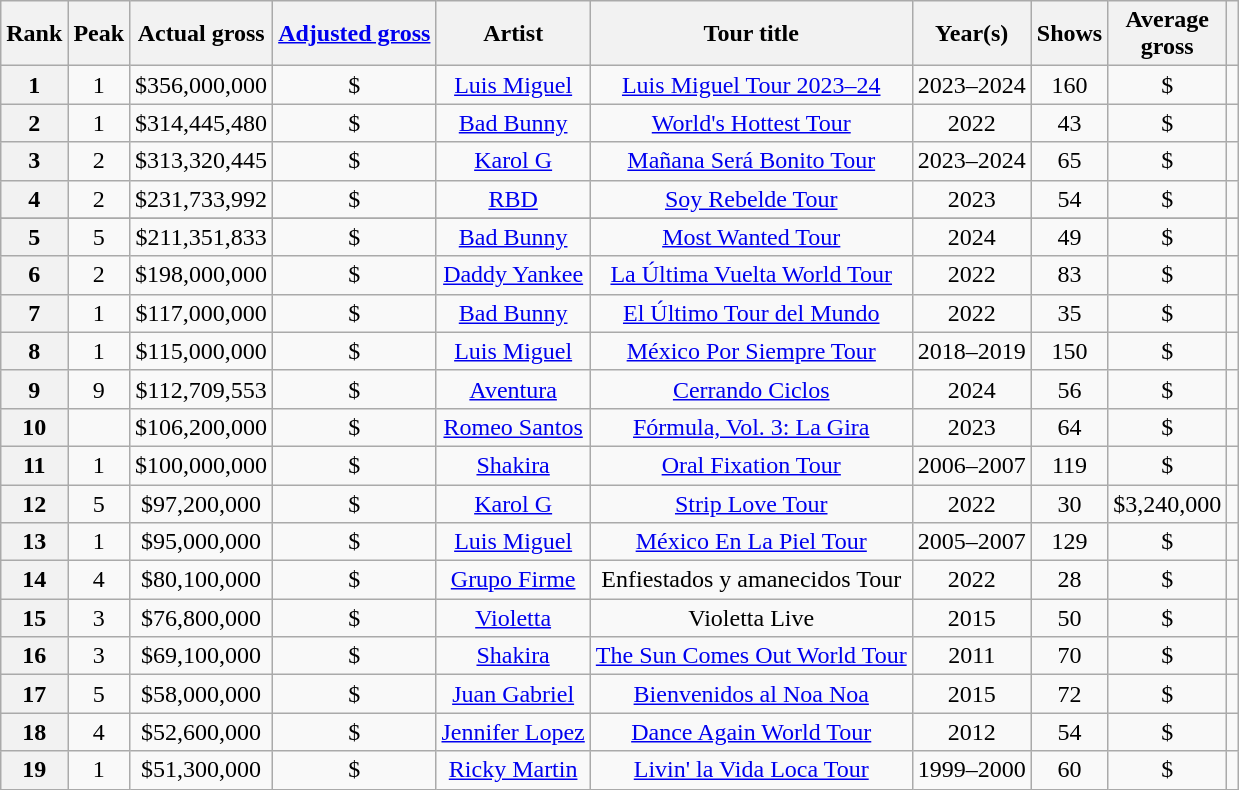<table class="wikitable sortable plainrowheaders" style="text-align:center;">
<tr>
<th class="unsortable">Rank</th>
<th>Peak</th>
<th>Actual gross</th>
<th><a href='#'>Adjusted gross</a> <br></th>
<th>Artist</th>
<th>Tour title</th>
<th>Year(s)</th>
<th>Shows</th>
<th>Average<br>gross</th>
<th class="unsortable"></th>
</tr>
<tr>
<th>1</th>
<td>1</td>
<td>$356,000,000</td>
<td>$</td>
<td><a href='#'>Luis Miguel</a></td>
<td align="center"><a href='#'>Luis Miguel Tour 2023–24</a></td>
<td>2023–2024</td>
<td>160</td>
<td>$</td>
<td align=center></td>
</tr>
<tr>
<th>2</th>
<td>1</td>
<td>$314,445,480</td>
<td>$</td>
<td><a href='#'>Bad Bunny</a></td>
<td><a href='#'>World's Hottest Tour</a></td>
<td>2022</td>
<td>43</td>
<td>$</td>
<td align=center></td>
</tr>
<tr>
<th>3</th>
<td>2</td>
<td>$313,320,445</td>
<td>$</td>
<td><a href='#'>Karol G</a></td>
<td><a href='#'>Mañana Será Bonito Tour</a></td>
<td>2023–2024</td>
<td>65</td>
<td>$</td>
<td align=center></td>
</tr>
<tr>
<th>4</th>
<td>2</td>
<td>$231,733,992</td>
<td>$</td>
<td><a href='#'>RBD</a></td>
<td align="center"><a href='#'>Soy Rebelde Tour</a></td>
<td>2023</td>
<td>54</td>
<td>$</td>
<td align=center></td>
</tr>
<tr>
</tr>
<tr>
<th>5</th>
<td>5</td>
<td>$211,351,833</td>
<td>$</td>
<td><a href='#'>Bad Bunny</a></td>
<td align="center"><a href='#'>Most Wanted Tour</a></td>
<td>2024</td>
<td>49</td>
<td>$</td>
<td align=center></td>
</tr>
<tr>
<th>6</th>
<td>2</td>
<td>$198,000,000</td>
<td>$</td>
<td><a href='#'>Daddy Yankee</a></td>
<td><a href='#'>La Última Vuelta World Tour</a></td>
<td>2022</td>
<td>83</td>
<td>$</td>
<td align=center></td>
</tr>
<tr>
<th>7</th>
<td>1</td>
<td>$117,000,000</td>
<td>$</td>
<td><a href='#'>Bad Bunny</a></td>
<td><a href='#'>El Último Tour del Mundo</a></td>
<td>2022</td>
<td>35</td>
<td>$</td>
<td align=center></td>
</tr>
<tr>
<th>8</th>
<td>1</td>
<td>$115,000,000</td>
<td>$</td>
<td><a href='#'>Luis Miguel</a></td>
<td><a href='#'>México Por Siempre Tour</a></td>
<td>2018–2019</td>
<td>150</td>
<td>$</td>
<td align=center></td>
</tr>
<tr>
<th>9</th>
<td>9</td>
<td>$112,709,553</td>
<td>$</td>
<td><a href='#'>Aventura</a></td>
<td><a href='#'>Cerrando Ciclos</a></td>
<td>2024</td>
<td>56</td>
<td>$</td>
<td align=center></td>
</tr>
<tr>
<th>10</th>
<td></td>
<td>$106,200,000</td>
<td>$</td>
<td><a href='#'>Romeo Santos</a></td>
<td><a href='#'>Fórmula, Vol. 3: La Gira</a></td>
<td>2023</td>
<td>64</td>
<td>$</td>
<td align=center></td>
</tr>
<tr>
<th>11</th>
<td>1</td>
<td>$100,000,000</td>
<td>$</td>
<td><a href='#'>Shakira</a></td>
<td><a href='#'>Oral Fixation Tour</a></td>
<td>2006–2007</td>
<td>119</td>
<td>$</td>
<td align=center></td>
</tr>
<tr>
<th>12</th>
<td>5</td>
<td>$97,200,000</td>
<td>$</td>
<td><a href='#'>Karol G</a></td>
<td><a href='#'>Strip Love Tour</a></td>
<td>2022</td>
<td>30</td>
<td>$3,240,000</td>
<td align=center></td>
</tr>
<tr>
<th>13</th>
<td>1</td>
<td>$95,000,000</td>
<td>$</td>
<td><a href='#'>Luis Miguel</a></td>
<td><a href='#'>México En La Piel Tour</a></td>
<td>2005–2007</td>
<td>129</td>
<td>$</td>
<td align=center></td>
</tr>
<tr>
<th>14</th>
<td>4</td>
<td>$80,100,000</td>
<td>$</td>
<td><a href='#'>Grupo Firme</a></td>
<td>Enfiestados y amanecidos Tour</td>
<td>2022</td>
<td>28</td>
<td>$</td>
<td align=center></td>
</tr>
<tr>
<th>15</th>
<td>3</td>
<td>$76,800,000</td>
<td>$</td>
<td><a href='#'>Violetta</a></td>
<td>Violetta Live</td>
<td>2015</td>
<td>50</td>
<td>$</td>
<td align=center></td>
</tr>
<tr>
<th>16</th>
<td>3</td>
<td>$69,100,000</td>
<td>$</td>
<td><a href='#'>Shakira</a></td>
<td><a href='#'>The Sun Comes Out World Tour</a></td>
<td>2011</td>
<td>70</td>
<td>$</td>
<td align=center></td>
</tr>
<tr>
<th>17</th>
<td>5</td>
<td>$58,000,000</td>
<td>$</td>
<td><a href='#'>Juan Gabriel</a></td>
<td><a href='#'>Bienvenidos al Noa Noa</a></td>
<td>2015</td>
<td>72</td>
<td>$</td>
<td align=center></td>
</tr>
<tr>
<th>18</th>
<td>4</td>
<td>$52,600,000</td>
<td>$</td>
<td><a href='#'>Jennifer Lopez</a></td>
<td><a href='#'>Dance Again World Tour</a></td>
<td>2012</td>
<td>54</td>
<td>$</td>
<td align=center></td>
</tr>
<tr>
<th>19</th>
<td>1</td>
<td>$51,300,000</td>
<td>$</td>
<td><a href='#'>Ricky Martin</a></td>
<td><a href='#'>Livin' la Vida Loca Tour</a></td>
<td>1999–2000</td>
<td>60</td>
<td>$</td>
<td align=center></td>
</tr>
</table>
